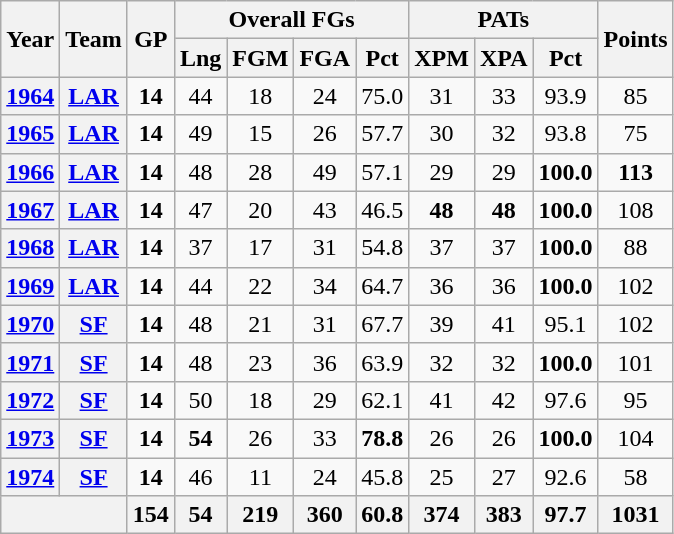<table class=wikitable style="text-align:center;">
<tr>
<th rowspan="2">Year</th>
<th rowspan="2">Team</th>
<th rowspan="2">GP</th>
<th colspan="4">Overall FGs</th>
<th colspan="3">PATs</th>
<th rowspan="2">Points</th>
</tr>
<tr>
<th>Lng</th>
<th>FGM</th>
<th>FGA</th>
<th>Pct</th>
<th>XPM</th>
<th>XPA</th>
<th>Pct</th>
</tr>
<tr>
<th><a href='#'>1964</a></th>
<th style="text-align:center;"><a href='#'>LAR</a></th>
<td><strong>14</strong></td>
<td>44</td>
<td>18</td>
<td>24</td>
<td>75.0</td>
<td>31</td>
<td>33</td>
<td>93.9</td>
<td>85</td>
</tr>
<tr>
<th><a href='#'>1965</a></th>
<th><a href='#'>LAR</a></th>
<td><strong>14</strong></td>
<td>49</td>
<td>15</td>
<td>26</td>
<td>57.7</td>
<td>30</td>
<td>32</td>
<td>93.8</td>
<td>75</td>
</tr>
<tr>
<th><a href='#'>1966</a></th>
<th><a href='#'>LAR</a></th>
<td><strong>14</strong></td>
<td>48</td>
<td>28</td>
<td>49</td>
<td>57.1</td>
<td>29</td>
<td>29</td>
<td><strong>100.0</strong></td>
<td><strong>113</strong></td>
</tr>
<tr>
<th><a href='#'>1967</a></th>
<th><a href='#'>LAR</a></th>
<td><strong>14</strong></td>
<td>47</td>
<td>20</td>
<td>43</td>
<td>46.5</td>
<td><strong>48</strong></td>
<td><strong>48</strong></td>
<td><strong>100.0</strong></td>
<td>108</td>
</tr>
<tr>
<th><a href='#'>1968</a></th>
<th><a href='#'>LAR</a></th>
<td><strong>14</strong></td>
<td>37</td>
<td>17</td>
<td>31</td>
<td>54.8</td>
<td>37</td>
<td>37</td>
<td><strong>100.0</strong></td>
<td>88</td>
</tr>
<tr>
<th><a href='#'>1969</a></th>
<th><a href='#'>LAR</a></th>
<td><strong>14</strong></td>
<td>44</td>
<td>22</td>
<td>34</td>
<td>64.7</td>
<td>36</td>
<td>36</td>
<td><strong>100.0</strong></td>
<td>102</td>
</tr>
<tr>
<th><a href='#'>1970</a></th>
<th><a href='#'>SF</a></th>
<td><strong>14</strong></td>
<td>48</td>
<td>21</td>
<td>31</td>
<td>67.7</td>
<td>39</td>
<td>41</td>
<td>95.1</td>
<td>102</td>
</tr>
<tr>
<th><a href='#'>1971</a></th>
<th><a href='#'>SF</a></th>
<td><strong>14</strong></td>
<td>48</td>
<td>23</td>
<td>36</td>
<td>63.9</td>
<td>32</td>
<td>32</td>
<td><strong>100.0</strong></td>
<td>101</td>
</tr>
<tr>
<th><a href='#'>1972</a></th>
<th><a href='#'>SF</a></th>
<td><strong>14</strong></td>
<td>50</td>
<td>18</td>
<td>29</td>
<td>62.1</td>
<td>41</td>
<td>42</td>
<td>97.6</td>
<td>95</td>
</tr>
<tr>
<th><a href='#'>1973</a></th>
<th><a href='#'>SF</a></th>
<td><strong>14</strong></td>
<td><strong>54</strong></td>
<td>26</td>
<td>33</td>
<td><strong>78.8</strong></td>
<td>26</td>
<td>26</td>
<td><strong>100.0</strong></td>
<td>104</td>
</tr>
<tr>
<th><a href='#'>1974</a></th>
<th><a href='#'>SF</a></th>
<td><strong>14</strong></td>
<td>46</td>
<td>11</td>
<td>24</td>
<td>45.8</td>
<td>25</td>
<td>27</td>
<td>92.6</td>
<td>58</td>
</tr>
<tr>
<th colspan="2"></th>
<th>154</th>
<th>54</th>
<th>219</th>
<th>360</th>
<th>60.8</th>
<th>374</th>
<th>383</th>
<th>97.7</th>
<th>1031</th>
</tr>
</table>
